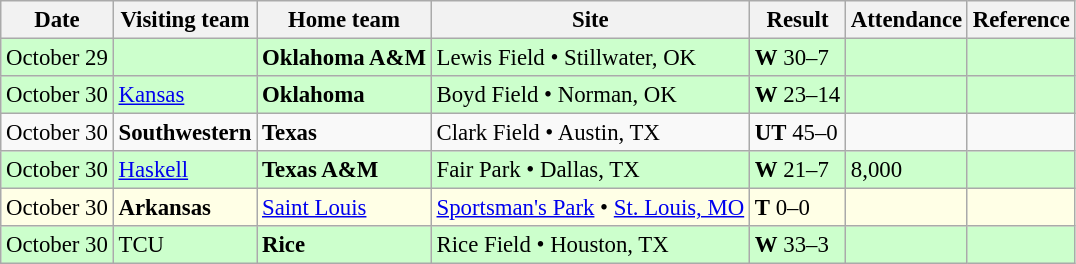<table class="wikitable" style="font-size:95%;">
<tr>
<th>Date</th>
<th>Visiting team</th>
<th>Home team</th>
<th>Site</th>
<th>Result</th>
<th>Attendance</th>
<th class="unsortable">Reference</th>
</tr>
<tr bgcolor=ccffcc>
<td>October 29</td>
<td></td>
<td><strong>Oklahoma A&M</strong></td>
<td>Lewis Field • Stillwater, OK</td>
<td><strong>W</strong> 30–7</td>
<td></td>
<td></td>
</tr>
<tr bgcolor=ccffcc>
<td>October 30</td>
<td><a href='#'>Kansas</a></td>
<td><strong>Oklahoma</strong></td>
<td>Boyd Field • Norman, OK</td>
<td><strong>W</strong> 23–14</td>
<td></td>
<td></td>
</tr>
<tr bgcolor=>
<td>October 30</td>
<td><strong>Southwestern</strong></td>
<td><strong>Texas</strong></td>
<td>Clark Field • Austin, TX</td>
<td><strong>UT</strong> 45–0</td>
<td></td>
<td></td>
</tr>
<tr bgcolor=ccffcc>
<td>October 30</td>
<td><a href='#'>Haskell</a></td>
<td><strong>Texas A&M</strong></td>
<td>Fair Park • Dallas, TX</td>
<td><strong>W</strong> 21–7</td>
<td>8,000</td>
<td></td>
</tr>
<tr bgcolor=ffffe6>
<td>October 30</td>
<td><strong>Arkansas</strong></td>
<td><a href='#'>Saint Louis</a></td>
<td><a href='#'>Sportsman's Park</a> • <a href='#'>St. Louis, MO</a></td>
<td><strong>T</strong> 0–0</td>
<td></td>
<td></td>
</tr>
<tr bgcolor=ccffcc>
<td>October 30</td>
<td>TCU</td>
<td><strong>Rice</strong></td>
<td>Rice Field • Houston, TX</td>
<td><strong>W</strong> 33–3</td>
<td></td>
<td></td>
</tr>
</table>
